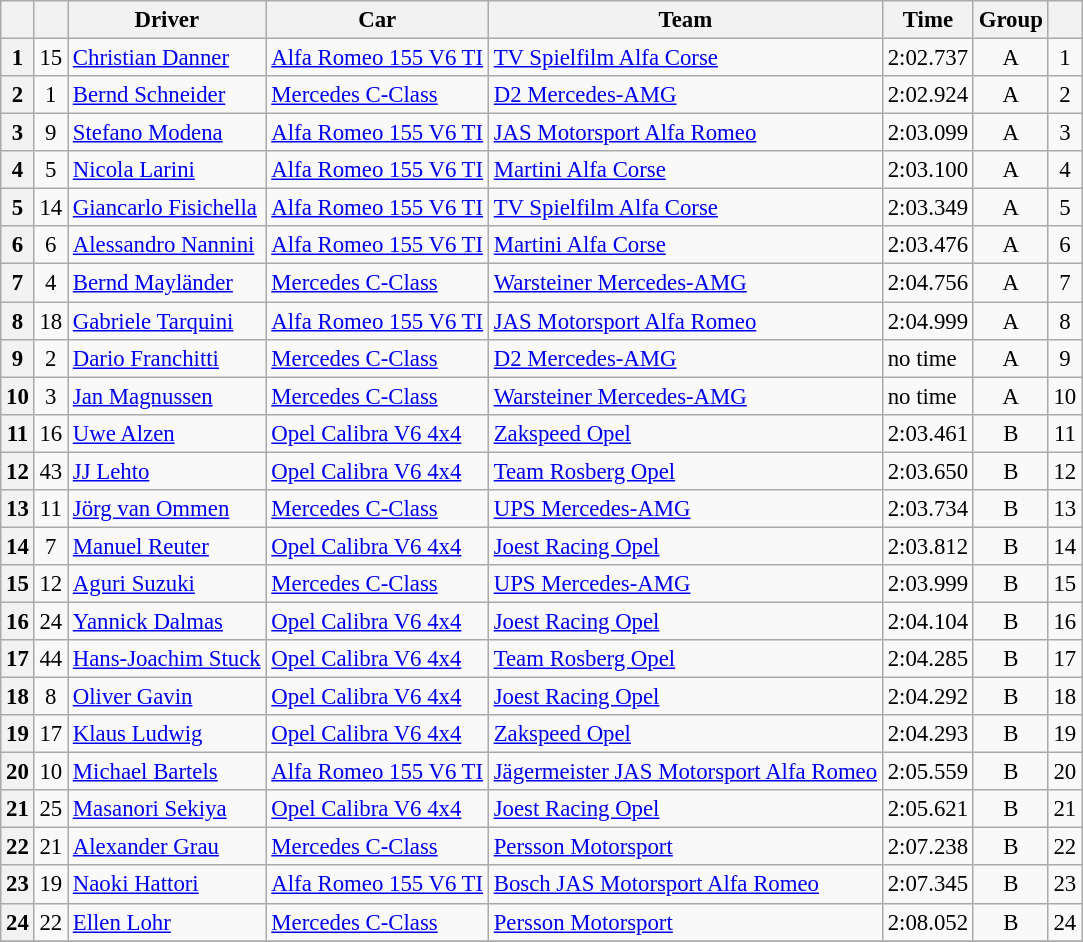<table class="wikitable sortable" style="font-size:95%">
<tr>
<th></th>
<th></th>
<th>Driver</th>
<th>Car</th>
<th>Team</th>
<th>Time</th>
<th>Group</th>
<th></th>
</tr>
<tr>
<th>1</th>
<td align=center>15</td>
<td> <a href='#'>Christian Danner</a></td>
<td><a href='#'>Alfa Romeo 155 V6 TI</a></td>
<td> <a href='#'>TV Spielfilm Alfa Corse</a></td>
<td>2:02.737</td>
<td align=center>A</td>
<td align=center>1</td>
</tr>
<tr>
<th>2</th>
<td align=center>1</td>
<td> <a href='#'>Bernd Schneider</a></td>
<td><a href='#'>Mercedes C-Class</a></td>
<td> <a href='#'>D2 Mercedes-AMG</a></td>
<td>2:02.924</td>
<td align=center>A</td>
<td align=center>2</td>
</tr>
<tr>
<th>3</th>
<td align=center>9</td>
<td> <a href='#'>Stefano Modena</a></td>
<td><a href='#'>Alfa Romeo 155 V6 TI</a></td>
<td> <a href='#'>JAS Motorsport Alfa Romeo</a></td>
<td>2:03.099</td>
<td align=center>A</td>
<td align=center>3</td>
</tr>
<tr>
<th>4</th>
<td align=center>5</td>
<td> <a href='#'>Nicola Larini</a></td>
<td><a href='#'>Alfa Romeo 155 V6 TI</a></td>
<td> <a href='#'>Martini Alfa Corse</a></td>
<td>2:03.100</td>
<td align=center>A</td>
<td align=center>4</td>
</tr>
<tr>
<th>5</th>
<td align=center>14</td>
<td> <a href='#'>Giancarlo Fisichella</a></td>
<td><a href='#'>Alfa Romeo 155 V6 TI</a></td>
<td> <a href='#'>TV Spielfilm Alfa Corse</a></td>
<td>2:03.349</td>
<td align=center>A</td>
<td align=center>5</td>
</tr>
<tr>
<th>6</th>
<td align=center>6</td>
<td> <a href='#'>Alessandro Nannini</a></td>
<td><a href='#'>Alfa Romeo 155 V6 TI</a></td>
<td> <a href='#'>Martini Alfa Corse</a></td>
<td>2:03.476</td>
<td align=center>A</td>
<td align=center>6</td>
</tr>
<tr>
<th>7</th>
<td align=center>4</td>
<td> <a href='#'>Bernd Mayländer</a></td>
<td><a href='#'>Mercedes C-Class</a></td>
<td> <a href='#'>Warsteiner Mercedes-AMG</a></td>
<td>2:04.756</td>
<td align=center>A</td>
<td align=center>7</td>
</tr>
<tr>
<th>8</th>
<td align=center>18</td>
<td> <a href='#'>Gabriele Tarquini</a></td>
<td><a href='#'>Alfa Romeo 155 V6 TI</a></td>
<td> <a href='#'>JAS Motorsport Alfa Romeo</a></td>
<td>2:04.999</td>
<td align=center>A</td>
<td align=center>8</td>
</tr>
<tr>
<th>9</th>
<td align=center>2</td>
<td> <a href='#'>Dario Franchitti</a></td>
<td><a href='#'>Mercedes C-Class</a></td>
<td> <a href='#'>D2 Mercedes-AMG</a></td>
<td>no time</td>
<td align=center>A</td>
<td align=center>9</td>
</tr>
<tr>
<th>10</th>
<td align=center>3</td>
<td> <a href='#'>Jan Magnussen</a></td>
<td><a href='#'>Mercedes C-Class</a></td>
<td> <a href='#'>Warsteiner Mercedes-AMG</a></td>
<td>no time</td>
<td align=center>A</td>
<td align=center>10</td>
</tr>
<tr>
<th>11</th>
<td align=center>16</td>
<td> <a href='#'>Uwe Alzen</a></td>
<td><a href='#'>Opel Calibra V6 4x4</a></td>
<td> <a href='#'>Zakspeed Opel</a></td>
<td>2:03.461</td>
<td align=center>B</td>
<td align=center>11</td>
</tr>
<tr>
<th>12</th>
<td align=center>43</td>
<td> <a href='#'>JJ Lehto</a></td>
<td><a href='#'>Opel Calibra V6 4x4</a></td>
<td> <a href='#'>Team Rosberg Opel</a></td>
<td>2:03.650</td>
<td align=center>B</td>
<td align=center>12</td>
</tr>
<tr>
<th>13</th>
<td align=center>11</td>
<td> <a href='#'>Jörg van Ommen</a></td>
<td><a href='#'>Mercedes C-Class</a></td>
<td> <a href='#'>UPS Mercedes-AMG</a></td>
<td>2:03.734</td>
<td align=center>B</td>
<td align=center>13</td>
</tr>
<tr>
<th>14</th>
<td align=center>7</td>
<td> <a href='#'>Manuel Reuter</a></td>
<td><a href='#'>Opel Calibra V6 4x4</a></td>
<td> <a href='#'>Joest Racing Opel</a></td>
<td>2:03.812</td>
<td align=center>B</td>
<td align=center>14</td>
</tr>
<tr>
<th>15</th>
<td align=center>12</td>
<td> <a href='#'>Aguri Suzuki</a></td>
<td><a href='#'>Mercedes C-Class</a></td>
<td> <a href='#'>UPS Mercedes-AMG</a></td>
<td>2:03.999</td>
<td align=center>B</td>
<td align=center>15</td>
</tr>
<tr>
<th>16</th>
<td align=center>24</td>
<td> <a href='#'>Yannick Dalmas</a></td>
<td><a href='#'>Opel Calibra V6 4x4</a></td>
<td> <a href='#'>Joest Racing Opel</a></td>
<td>2:04.104</td>
<td align=center>B</td>
<td align=center>16</td>
</tr>
<tr>
<th>17</th>
<td align=center>44</td>
<td> <a href='#'>Hans-Joachim Stuck</a></td>
<td><a href='#'>Opel Calibra V6 4x4</a></td>
<td> <a href='#'>Team Rosberg Opel</a></td>
<td>2:04.285</td>
<td align=center>B</td>
<td align=center>17</td>
</tr>
<tr>
<th>18</th>
<td align=center>8</td>
<td> <a href='#'>Oliver Gavin</a></td>
<td><a href='#'>Opel Calibra V6 4x4</a></td>
<td> <a href='#'>Joest Racing Opel</a></td>
<td>2:04.292</td>
<td align=center>B</td>
<td align=center>18</td>
</tr>
<tr>
<th>19</th>
<td align=center>17</td>
<td> <a href='#'>Klaus Ludwig</a></td>
<td><a href='#'>Opel Calibra V6 4x4</a></td>
<td> <a href='#'>Zakspeed Opel</a></td>
<td>2:04.293</td>
<td align=center>B</td>
<td align=center>19</td>
</tr>
<tr>
<th>20</th>
<td align=center>10</td>
<td> <a href='#'>Michael Bartels</a></td>
<td><a href='#'>Alfa Romeo 155 V6 TI</a></td>
<td> <a href='#'>Jägermeister JAS Motorsport Alfa Romeo</a></td>
<td>2:05.559</td>
<td align=center>B</td>
<td align=center>20</td>
</tr>
<tr>
<th>21</th>
<td align=center>25</td>
<td> <a href='#'>Masanori Sekiya</a></td>
<td><a href='#'>Opel Calibra V6 4x4</a></td>
<td> <a href='#'>Joest Racing Opel</a></td>
<td>2:05.621</td>
<td align=center>B</td>
<td align=center>21</td>
</tr>
<tr>
<th>22</th>
<td align=center>21</td>
<td> <a href='#'>Alexander Grau</a></td>
<td><a href='#'>Mercedes C-Class</a></td>
<td> <a href='#'>Persson Motorsport</a></td>
<td>2:07.238</td>
<td align=center>B</td>
<td align=center>22</td>
</tr>
<tr>
<th>23</th>
<td align=center>19</td>
<td> <a href='#'>Naoki Hattori</a></td>
<td><a href='#'>Alfa Romeo 155 V6 TI</a></td>
<td> <a href='#'>Bosch JAS Motorsport Alfa Romeo</a></td>
<td>2:07.345</td>
<td align=center>B</td>
<td align=center>23</td>
</tr>
<tr>
<th>24</th>
<td align=center>22</td>
<td> <a href='#'>Ellen Lohr</a></td>
<td><a href='#'>Mercedes C-Class</a></td>
<td> <a href='#'>Persson Motorsport</a></td>
<td>2:08.052</td>
<td align=center>B</td>
<td align=center>24</td>
</tr>
<tr>
</tr>
</table>
